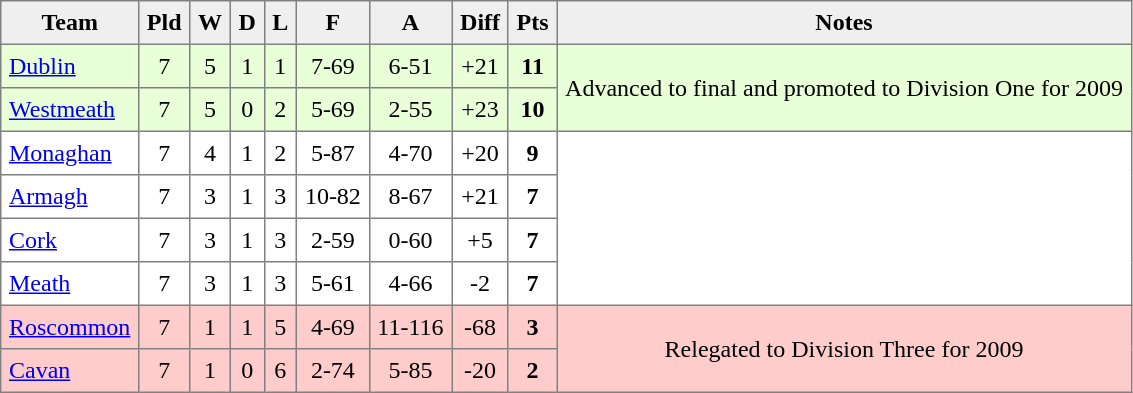<table style=border-collapse:collapse border=1 cellspacing=0 cellpadding=5>
<tr align=center bgcolor=#efefef>
<th>Team</th>
<th>Pld</th>
<th>W</th>
<th>D</th>
<th>L</th>
<th>F</th>
<th>A</th>
<th>Diff</th>
<th>Pts</th>
<th>Notes</th>
</tr>
<tr align=center style="background:#E8FFD8;">
<td style="text-align:left;"><a href='#'>Dublin</a></td>
<td>7</td>
<td>5</td>
<td>1</td>
<td>1</td>
<td>7-69</td>
<td>6-51</td>
<td>+21</td>
<td><strong>11</strong></td>
<td rowspan=2>Advanced to final and promoted to Division One for 2009</td>
</tr>
<tr align=center style="background:#E8FFD8;">
<td style="text-align:left;"><a href='#'>Westmeath</a></td>
<td>7</td>
<td>5</td>
<td>0</td>
<td>2</td>
<td>5-69</td>
<td>2-55</td>
<td>+23</td>
<td><strong>10</strong></td>
</tr>
<tr align=center style="background:#FFFFFF;">
<td style="text-align:left;"><a href='#'>Monaghan</a></td>
<td>7</td>
<td>4</td>
<td>1</td>
<td>2</td>
<td>5-87</td>
<td>4-70</td>
<td>+20</td>
<td><strong>9</strong></td>
<td rowspan=4></td>
</tr>
<tr align=center style="background:#FFFFFF;">
<td style="text-align:left;"><a href='#'>Armagh</a></td>
<td>7</td>
<td>3</td>
<td>1</td>
<td>3</td>
<td>10-82</td>
<td>8-67</td>
<td>+21</td>
<td><strong>7</strong></td>
</tr>
<tr align=center style="background:#FFFFFF;">
<td style="text-align:left;"><a href='#'>Cork</a></td>
<td>7</td>
<td>3</td>
<td>1</td>
<td>3</td>
<td>2-59</td>
<td>0-60</td>
<td>+5</td>
<td><strong>7</strong></td>
</tr>
<tr align=center style="background:#FFFFFF;">
<td style="text-align:left;"><a href='#'>Meath</a></td>
<td>7</td>
<td>3</td>
<td>1</td>
<td>3</td>
<td>5-61</td>
<td>4-66</td>
<td>-2</td>
<td><strong>7</strong></td>
</tr>
<tr align=center style="background:#FFCCCC;">
<td style="text-align:left;"><a href='#'>Roscommon</a></td>
<td>7</td>
<td>1</td>
<td>1</td>
<td>5</td>
<td>4-69</td>
<td>11-116</td>
<td>-68</td>
<td><strong>3</strong></td>
<td rowspan=2>Relegated to Division Three for 2009</td>
</tr>
<tr align=center style="background:#FFCCCC;">
<td style="text-align:left;"><a href='#'>Cavan</a></td>
<td>7</td>
<td>1</td>
<td>0</td>
<td>6</td>
<td>2-74</td>
<td>5-85</td>
<td>-20</td>
<td><strong>2</strong></td>
</tr>
</table>
